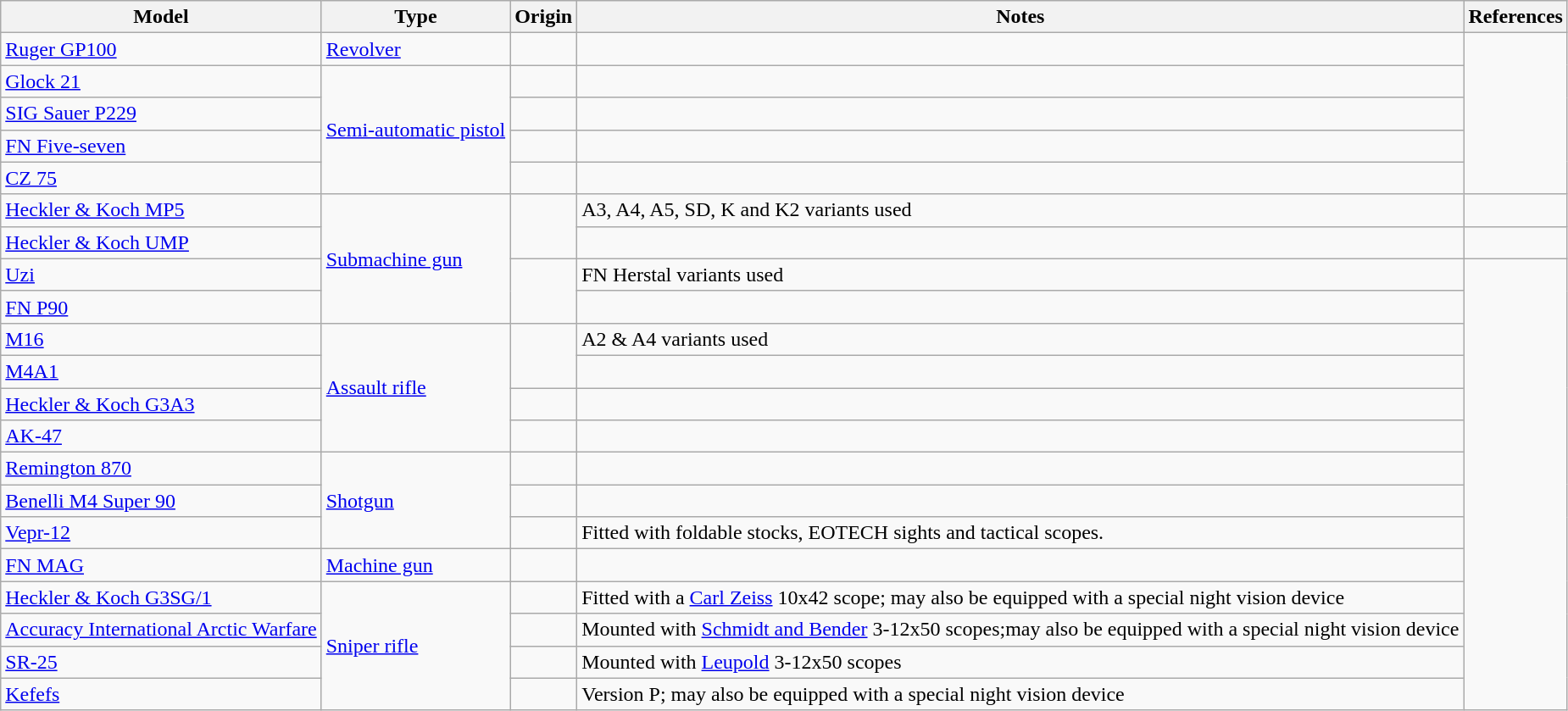<table class="wikitable">
<tr>
<th>Model</th>
<th>Type</th>
<th>Origin</th>
<th>Notes</th>
<th>References</th>
</tr>
<tr>
<td><a href='#'>Ruger GP100</a></td>
<td><a href='#'>Revolver</a></td>
<td></td>
<td></td>
<td rowspan="5"></td>
</tr>
<tr>
<td><a href='#'>Glock 21</a></td>
<td rowspan="4"><a href='#'>Semi-automatic pistol</a></td>
<td></td>
<td></td>
</tr>
<tr>
<td><a href='#'>SIG Sauer P229</a></td>
<td></td>
<td></td>
</tr>
<tr>
<td><a href='#'>FN Five-seven</a></td>
<td></td>
<td></td>
</tr>
<tr>
<td><a href='#'>CZ 75</a></td>
<td></td>
<td></td>
</tr>
<tr>
<td><a href='#'>Heckler & Koch MP5</a></td>
<td rowspan="4"><a href='#'>Submachine gun</a></td>
<td rowspan="2"></td>
<td>A3, A4, A5, SD, K and K2 variants used</td>
<td></td>
</tr>
<tr>
<td><a href='#'>Heckler & Koch UMP</a></td>
<td></td>
<td></td>
</tr>
<tr>
<td><a href='#'>Uzi</a></td>
<td rowspan="2"></td>
<td>FN Herstal variants used</td>
<td rowspan="14"></td>
</tr>
<tr>
<td><a href='#'>FN P90</a></td>
<td></td>
</tr>
<tr>
<td><a href='#'>M16</a></td>
<td rowspan="4"><a href='#'>Assault rifle</a></td>
<td rowspan="2"></td>
<td>A2 & A4 variants used</td>
</tr>
<tr>
<td><a href='#'>M4A1</a></td>
<td></td>
</tr>
<tr>
<td><a href='#'>Heckler & Koch G3A3</a></td>
<td></td>
<td></td>
</tr>
<tr>
<td><a href='#'>AK-47</a></td>
<td></td>
<td></td>
</tr>
<tr>
<td><a href='#'>Remington 870</a></td>
<td rowspan="3"><a href='#'>Shotgun</a></td>
<td></td>
<td></td>
</tr>
<tr>
<td><a href='#'>Benelli M4 Super 90</a></td>
<td></td>
<td></td>
</tr>
<tr>
<td><a href='#'>Vepr-12</a></td>
<td></td>
<td>Fitted with foldable stocks, EOTECH sights and tactical scopes.</td>
</tr>
<tr>
<td><a href='#'>FN MAG</a></td>
<td><a href='#'>Machine gun</a></td>
<td></td>
<td></td>
</tr>
<tr>
<td><a href='#'>Heckler & Koch G3SG/1</a></td>
<td rowspan="4"><a href='#'>Sniper rifle</a></td>
<td></td>
<td>Fitted with a <a href='#'>Carl Zeiss</a> 10x42 scope; may also be equipped with a special night vision device</td>
</tr>
<tr>
<td><a href='#'>Accuracy International Arctic Warfare</a></td>
<td></td>
<td>Mounted with <a href='#'>Schmidt and Bender</a> 3-12x50 scopes;may also be equipped with a special night vision device</td>
</tr>
<tr>
<td><a href='#'>SR-25</a></td>
<td></td>
<td>Mounted with <a href='#'>Leupold</a> 3-12x50 scopes</td>
</tr>
<tr>
<td><a href='#'>Kefefs</a></td>
<td></td>
<td>Version P; may also be equipped with a special night vision device</td>
</tr>
</table>
